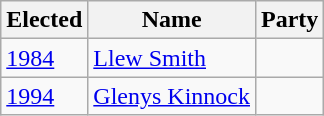<table class="wikitable">
<tr>
<th>Elected</th>
<th>Name</th>
<th colspan=2>Party</th>
</tr>
<tr>
<td><a href='#'>1984</a></td>
<td><a href='#'>Llew Smith</a></td>
<td></td>
</tr>
<tr>
<td><a href='#'>1994</a></td>
<td><a href='#'>Glenys Kinnock</a></td>
<td></td>
</tr>
</table>
